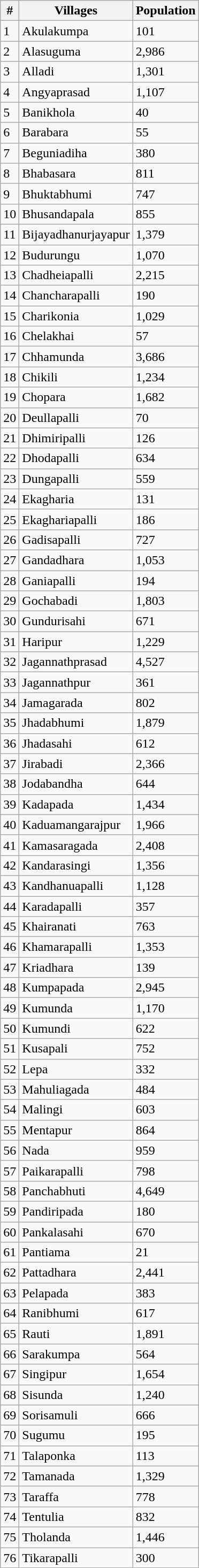<table class="wikitable sortable">
<tr>
<th>#</th>
<th>Villages</th>
<th>Population</th>
</tr>
<tr>
<td>1</td>
<td>Akulakumpa</td>
<td>101</td>
</tr>
<tr>
<td>2</td>
<td>Alasuguma</td>
<td>2,986</td>
</tr>
<tr>
<td>3</td>
<td>Alladi</td>
<td>1,301</td>
</tr>
<tr>
<td>4</td>
<td>Angyaprasad</td>
<td>1,107</td>
</tr>
<tr>
<td>5</td>
<td>Banikhola</td>
<td>40</td>
</tr>
<tr>
<td>6</td>
<td>Barabara</td>
<td>55</td>
</tr>
<tr>
<td>7</td>
<td>Beguniadiha</td>
<td>380</td>
</tr>
<tr>
<td>8</td>
<td>Bhabasara</td>
<td>811</td>
</tr>
<tr>
<td>9</td>
<td>Bhuktabhumi</td>
<td>747</td>
</tr>
<tr>
<td>10</td>
<td>Bhusandapala</td>
<td>855</td>
</tr>
<tr>
<td>11</td>
<td>Bijayadhanurjayapur</td>
<td>1,379</td>
</tr>
<tr>
<td>12</td>
<td>Budurungu</td>
<td>1,070</td>
</tr>
<tr>
<td>13</td>
<td>Chadheiapalli</td>
<td>2,215</td>
</tr>
<tr>
<td>14</td>
<td>Chancharapalli</td>
<td>190</td>
</tr>
<tr>
<td>15</td>
<td>Charikonia</td>
<td>1,029</td>
</tr>
<tr>
<td>16</td>
<td>Chelakhai</td>
<td>57</td>
</tr>
<tr>
<td>17</td>
<td>Chhamunda</td>
<td>3,686</td>
</tr>
<tr>
<td>18</td>
<td>Chikili</td>
<td>1,234</td>
</tr>
<tr>
<td>19</td>
<td>Chopara</td>
<td>1,682</td>
</tr>
<tr>
<td>20</td>
<td>Deullapalli</td>
<td>70</td>
</tr>
<tr>
<td>21</td>
<td>Dhimiripalli</td>
<td>126</td>
</tr>
<tr>
<td>22</td>
<td>Dhodapalli</td>
<td>634</td>
</tr>
<tr>
<td>23</td>
<td>Dungapalli</td>
<td>559</td>
</tr>
<tr>
<td>24</td>
<td>Ekagharia</td>
<td>131</td>
</tr>
<tr>
<td>25</td>
<td>Ekaghariapalli</td>
<td>186</td>
</tr>
<tr>
<td>26</td>
<td>Gadisapalli</td>
<td>727</td>
</tr>
<tr>
<td>27</td>
<td>Gandadhara</td>
<td>1,053</td>
</tr>
<tr>
<td>28</td>
<td>Ganiapalli</td>
<td>194</td>
</tr>
<tr>
<td>29</td>
<td>Gochabadi</td>
<td>1,803</td>
</tr>
<tr>
<td>30</td>
<td>Gundurisahi</td>
<td>671</td>
</tr>
<tr>
<td>31</td>
<td>Haripur</td>
<td>1,229</td>
</tr>
<tr>
<td>32</td>
<td>Jagannathprasad</td>
<td>4,527</td>
</tr>
<tr>
<td>33</td>
<td>Jagannathpur</td>
<td>361</td>
</tr>
<tr>
<td>34</td>
<td>Jamagarada</td>
<td>802</td>
</tr>
<tr>
<td>35</td>
<td>Jhadabhumi</td>
<td>1,879</td>
</tr>
<tr>
<td>36</td>
<td>Jhadasahi</td>
<td>612</td>
</tr>
<tr>
<td>37</td>
<td>Jirabadi</td>
<td>2,366</td>
</tr>
<tr>
<td>38</td>
<td>Jodabandha</td>
<td>644</td>
</tr>
<tr>
<td>39</td>
<td>Kadapada</td>
<td>1,434</td>
</tr>
<tr>
<td>40</td>
<td>Kaduamangarajpur</td>
<td>1,966</td>
</tr>
<tr>
<td>41</td>
<td>Kamasaragada</td>
<td>2,408</td>
</tr>
<tr>
<td>42</td>
<td>Kandarasingi</td>
<td>1,356</td>
</tr>
<tr>
<td>43</td>
<td>Kandhanuapalli</td>
<td>1,128</td>
</tr>
<tr>
<td>44</td>
<td>Karadapalli</td>
<td>357</td>
</tr>
<tr>
<td>45</td>
<td>Khairanati</td>
<td>763</td>
</tr>
<tr>
<td>46</td>
<td>Khamarapalli</td>
<td>1,353</td>
</tr>
<tr>
<td>47</td>
<td>Kriadhara</td>
<td>139</td>
</tr>
<tr>
<td>48</td>
<td>Kumpapada</td>
<td>2,945</td>
</tr>
<tr>
<td>49</td>
<td>Kumunda</td>
<td>1,170</td>
</tr>
<tr>
<td>50</td>
<td>Kumundi</td>
<td>622</td>
</tr>
<tr>
<td>51</td>
<td>Kusapali</td>
<td>752</td>
</tr>
<tr>
<td>52</td>
<td>Lepa</td>
<td>332</td>
</tr>
<tr>
<td>53</td>
<td>Mahuliagada</td>
<td>484</td>
</tr>
<tr>
<td>54</td>
<td>Malingi</td>
<td>603</td>
</tr>
<tr>
<td>55</td>
<td>Mentapur</td>
<td>864</td>
</tr>
<tr>
<td>56</td>
<td>Nada</td>
<td>959</td>
</tr>
<tr>
<td>57</td>
<td>Paikarapalli</td>
<td>798</td>
</tr>
<tr>
<td>58</td>
<td>Panchabhuti</td>
<td>4,649</td>
</tr>
<tr>
<td>59</td>
<td>Pandiripada</td>
<td>180</td>
</tr>
<tr>
<td>60</td>
<td>Pankalasahi</td>
<td>670</td>
</tr>
<tr>
<td>61</td>
<td>Pantiama</td>
<td>21</td>
</tr>
<tr>
<td>62</td>
<td>Pattadhara</td>
<td>2,441</td>
</tr>
<tr>
<td>63</td>
<td>Pelapada</td>
<td>383</td>
</tr>
<tr>
<td>64</td>
<td>Ranibhumi</td>
<td>617</td>
</tr>
<tr>
<td>65</td>
<td>Rauti</td>
<td>1,891</td>
</tr>
<tr>
<td>66</td>
<td>Sarakumpa</td>
<td>564</td>
</tr>
<tr>
<td>67</td>
<td>Singipur</td>
<td>1,654</td>
</tr>
<tr>
<td>68</td>
<td>Sisunda</td>
<td>1,240</td>
</tr>
<tr>
<td>69</td>
<td>Sorisamuli</td>
<td>666</td>
</tr>
<tr>
<td>70</td>
<td>Sugumu</td>
<td>195</td>
</tr>
<tr>
<td>71</td>
<td>Talaponka</td>
<td>113</td>
</tr>
<tr>
<td>72</td>
<td>Tamanada</td>
<td>1,329</td>
</tr>
<tr>
<td>73</td>
<td>Taraffa</td>
<td>778</td>
</tr>
<tr>
<td>74</td>
<td>Tentulia</td>
<td>832</td>
</tr>
<tr>
<td>75</td>
<td>Tholanda</td>
<td>1,446</td>
</tr>
<tr>
<td>76</td>
<td>Tikarapalli</td>
<td>300</td>
</tr>
<tr>
</tr>
</table>
